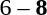<table style="text-align:center">
<tr>
<th width=200></th>
<th width=100></th>
<th width=200></th>
</tr>
<tr>
<td align=right></td>
<td>6 – <strong>8</strong></td>
<td align=left><strong></strong></td>
</tr>
</table>
